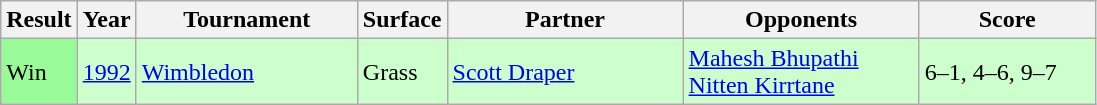<table class="sortable wikitable">
<tr>
<th style="width:40px;">Result</th>
<th style="width:30px;">Year</th>
<th style="width:140px;">Tournament</th>
<th style="width:50px;">Surface</th>
<th style="width:150px;">Partner</th>
<th style="width:150px;">Opponents</th>
<th style="width:110px;" class="unsortable">Score</th>
</tr>
<tr style="background:#ccffcc;">
<td style="background:#98fb98;">Win</td>
<td><a href='#'>1992</a></td>
<td><a href='#'>Wimbledon</a></td>
<td>Grass</td>
<td> <a href='#'>Scott Draper</a></td>
<td> <a href='#'>Mahesh Bhupathi</a> <br>  <a href='#'>Nitten Kirrtane</a></td>
<td>6–1, 4–6, 9–7</td>
</tr>
</table>
